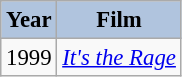<table class="wikitable" style="font-size:95%;">
<tr>
<th style="background:#B0C4DE;">Year</th>
<th style="background:#B0C4DE;">Film</th>
</tr>
<tr>
<td>1999</td>
<td><em><a href='#'>It's the Rage</a></em></td>
</tr>
</table>
